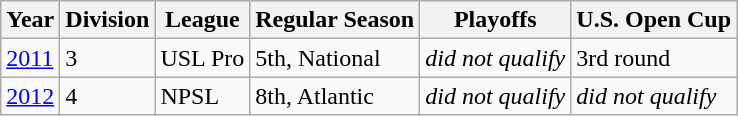<table class="wikitable">
<tr>
<th>Year</th>
<th>Division</th>
<th>League</th>
<th>Regular Season</th>
<th>Playoffs</th>
<th>U.S. Open Cup</th>
</tr>
<tr>
<td><a href='#'>2011</a></td>
<td>3</td>
<td>USL Pro</td>
<td>5th, National</td>
<td><em>did not qualify</em></td>
<td>3rd round</td>
</tr>
<tr>
<td><a href='#'>2012</a></td>
<td>4</td>
<td>NPSL</td>
<td>8th, Atlantic</td>
<td><em>did not qualify</em></td>
<td><em>did not qualify</em></td>
</tr>
</table>
